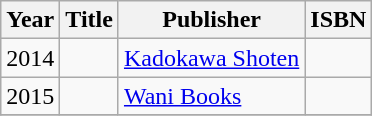<table class="wikitable">
<tr>
<th>Year</th>
<th>Title</th>
<th>Publisher</th>
<th>ISBN</th>
</tr>
<tr>
<td>2014</td>
<td></td>
<td><a href='#'>Kadokawa Shoten</a></td>
<td></td>
</tr>
<tr>
<td>2015</td>
<td></td>
<td><a href='#'>Wani Books</a></td>
<td></td>
</tr>
<tr>
</tr>
</table>
